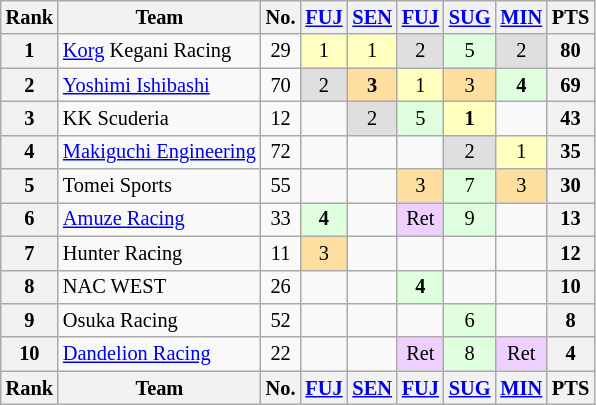<table class="wikitable" style="font-size:85%; text-align:center">
<tr>
<th>Rank</th>
<th>Team</th>
<th>No.</th>
<th><a href='#'>FUJ</a><br></th>
<th><a href='#'>SEN</a><br></th>
<th><a href='#'>FUJ</a><br></th>
<th><a href='#'>SUG</a><br></th>
<th><a href='#'>MIN</a><br></th>
<th>PTS</th>
</tr>
<tr>
<th>1</th>
<td align="left"><a href='#'>Korg</a> Kegani Racing</td>
<td>29</td>
<td bgcolor="#FFFFBF">1</td>
<td bgcolor="#FFFFBF">1</td>
<td bgcolor="#DFDFDF">2</td>
<td bgcolor="#DFFFDF">5</td>
<td bgcolor="#DFDFDF">2</td>
<th>80</th>
</tr>
<tr>
<th>2</th>
<td align="left"><a href='#'>Yoshimi Ishibashi</a></td>
<td>70</td>
<td bgcolor="#DFDFDF">2</td>
<td bgcolor="#FFDF9F"><strong>3</strong></td>
<td bgcolor="#FFFFBF">1</td>
<td bgcolor="#FFDF9F">3</td>
<td bgcolor="#DFFFDF"><strong>4</strong></td>
<th>69</th>
</tr>
<tr>
<th>3</th>
<td align="left">KK Scuderia</td>
<td>12</td>
<td></td>
<td bgcolor="#DFDFDF">2</td>
<td bgcolor="#DFFFDF">5</td>
<td bgcolor="#FFFFBF"><strong>1</strong></td>
<td></td>
<th>43</th>
</tr>
<tr>
<th>4</th>
<td align="left"><a href='#'>Makiguchi Engineering</a></td>
<td>72</td>
<td></td>
<td></td>
<td></td>
<td bgcolor="#DFDFDF">2</td>
<td bgcolor="#FFFFBF">1</td>
<th>35</th>
</tr>
<tr>
<th>5</th>
<td align="left">Tomei Sports</td>
<td>55</td>
<td></td>
<td></td>
<td bgcolor="#FFDF9F">3</td>
<td bgcolor="#DFFFDF">7</td>
<td bgcolor="#FFDF9F">3</td>
<th>30</th>
</tr>
<tr>
<th>6</th>
<td align="left"><a href='#'>Amuze Racing</a></td>
<td>33</td>
<td bgcolor="#DFFFDF"><strong>4</strong></td>
<td></td>
<td bgcolor="#EFCFFF">Ret</td>
<td bgcolor="#DFFFDF">9</td>
<td></td>
<th>13</th>
</tr>
<tr>
<th>7</th>
<td align="left">Hunter Racing</td>
<td>11</td>
<td bgcolor="#FFDF9F">3</td>
<td></td>
<td></td>
<td></td>
<td></td>
<th>12</th>
</tr>
<tr>
<th>8</th>
<td align="left">NAC WEST</td>
<td>26</td>
<td></td>
<td></td>
<td bgcolor="#DFFFDF"><strong>4</strong></td>
<td></td>
<td></td>
<th>10</th>
</tr>
<tr>
<th>9</th>
<td align="left">Osuka Racing</td>
<td>52</td>
<td></td>
<td></td>
<td></td>
<td bgcolor="#DFFFDF">6</td>
<td></td>
<th>8</th>
</tr>
<tr>
<th>10</th>
<td align="left"><a href='#'>Dandelion Racing</a></td>
<td>22</td>
<td></td>
<td></td>
<td bgcolor="#EFCFFF">Ret</td>
<td bgcolor="#DFFFDF">8</td>
<td bgcolor="#EFCFFF">Ret</td>
<th>4</th>
</tr>
<tr>
<th>Rank</th>
<th>Team</th>
<th>No.</th>
<th><a href='#'>FUJ</a><br></th>
<th><a href='#'>SEN</a><br></th>
<th><a href='#'>FUJ</a><br></th>
<th><a href='#'>SUG</a><br></th>
<th><a href='#'>MIN</a><br></th>
<th>PTS</th>
</tr>
</table>
